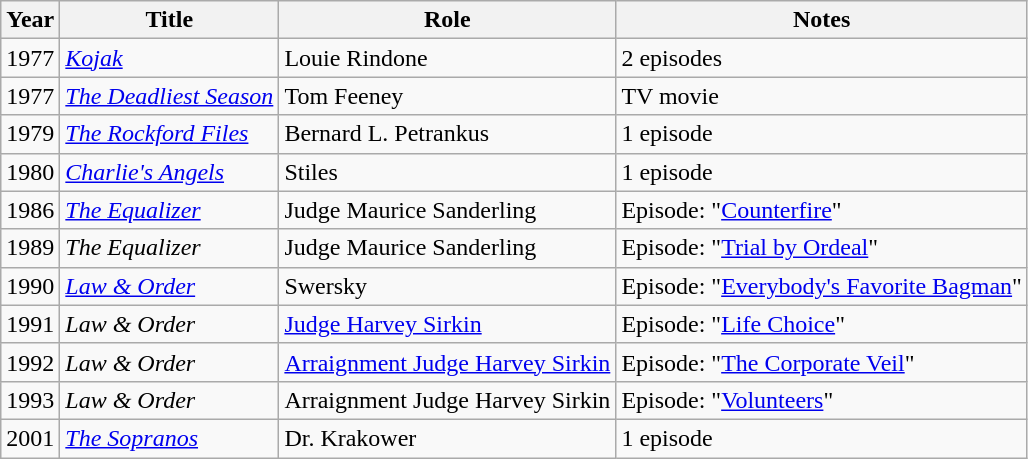<table class="wikitable sortable">
<tr>
<th>Year</th>
<th>Title</th>
<th>Role</th>
<th>Notes</th>
</tr>
<tr>
<td>1977</td>
<td><em><a href='#'>Kojak</a></em></td>
<td>Louie Rindone</td>
<td>2 episodes</td>
</tr>
<tr>
<td>1977</td>
<td><em><a href='#'>The Deadliest Season</a></em></td>
<td>Tom Feeney</td>
<td>TV movie</td>
</tr>
<tr>
<td>1979</td>
<td><em><a href='#'>The Rockford Files</a></em></td>
<td>Bernard L. Petrankus</td>
<td>1 episode</td>
</tr>
<tr>
<td>1980</td>
<td><em><a href='#'>Charlie's Angels</a></em></td>
<td>Stiles</td>
<td>1 episode</td>
</tr>
<tr>
<td>1986</td>
<td><em><a href='#'>The Equalizer</a></em></td>
<td>Judge Maurice Sanderling</td>
<td>Episode: "<a href='#'>Counterfire</a>"</td>
</tr>
<tr>
<td>1989</td>
<td><em>The Equalizer</em></td>
<td>Judge Maurice Sanderling</td>
<td>Episode: "<a href='#'>Trial by Ordeal</a>"</td>
</tr>
<tr>
<td>1990</td>
<td><em><a href='#'>Law & Order</a></em></td>
<td>Swersky</td>
<td>Episode: "<a href='#'>Everybody's Favorite Bagman</a>"</td>
</tr>
<tr>
<td>1991</td>
<td><em>Law & Order</em></td>
<td><a href='#'>Judge Harvey Sirkin</a></td>
<td>Episode: "<a href='#'>Life Choice</a>"</td>
</tr>
<tr>
<td>1992</td>
<td><em>Law & Order</em></td>
<td><a href='#'>Arraignment Judge Harvey Sirkin</a></td>
<td>Episode: "<a href='#'>The Corporate Veil</a>"</td>
</tr>
<tr>
<td>1993</td>
<td><em>Law & Order</em></td>
<td>Arraignment Judge Harvey Sirkin</td>
<td>Episode: "<a href='#'>Volunteers</a>"</td>
</tr>
<tr>
<td>2001</td>
<td><em><a href='#'>The Sopranos</a></em></td>
<td>Dr. Krakower</td>
<td>1 episode</td>
</tr>
</table>
